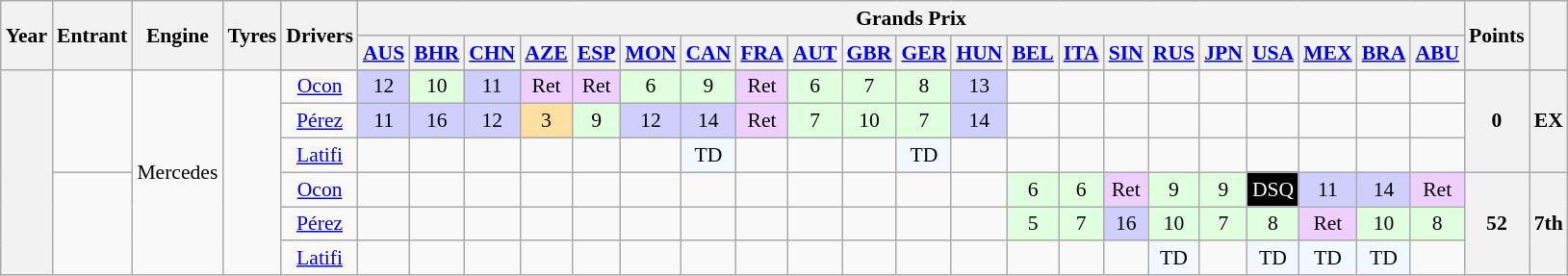<table class="wikitable" style="text-align:center; font-size:90%">
<tr>
<th rowspan="2">Year</th>
<th rowspan="2">Entrant</th>
<th rowspan="2">Engine</th>
<th rowspan="2">Tyres</th>
<th rowspan="2">Drivers</th>
<th colspan="21">Grands Prix</th>
<th rowspan="2">Points</th>
<th rowspan="2"></th>
</tr>
<tr>
<th><a href='#'>AUS</a></th>
<th><a href='#'>BHR</a></th>
<th><a href='#'>CHN</a></th>
<th><a href='#'>AZE</a></th>
<th><a href='#'>ESP</a></th>
<th><a href='#'>MON</a></th>
<th><a href='#'>CAN</a></th>
<th><a href='#'>FRA</a></th>
<th><a href='#'>AUT</a></th>
<th><a href='#'>GBR</a></th>
<th><a href='#'>GER</a></th>
<th><a href='#'>HUN</a></th>
<th><a href='#'>BEL</a></th>
<th><a href='#'>ITA</a></th>
<th><a href='#'>SIN</a></th>
<th><a href='#'>RUS</a></th>
<th><a href='#'>JPN</a></th>
<th><a href='#'>USA</a></th>
<th><a href='#'>MEX</a></th>
<th><a href='#'>BRA</a></th>
<th><a href='#'>ABU</a></th>
</tr>
<tr>
<th rowspan="7"></th>
<td rowspan="4"></td>
<td rowspan="7">Mercedes</td>
<td rowspan="7"></td>
</tr>
<tr>
<td><a href='#'>Ocon</a></td>
<td style="background-color:#cfcfff">12</td>
<td style="background-color:#dfffdf">10</td>
<td style="background-color:#cfcfff">11</td>
<td style="background-color:#efcfff">Ret</td>
<td style="background-color:#efcfff">Ret</td>
<td style="background-color:#dfffdf">6</td>
<td style="background-color:#dfffdf">9</td>
<td style="background-color:#efcfff">Ret</td>
<td style="background-color:#dfffdf">6</td>
<td style="background-color:#dfffdf">7</td>
<td style="background-color:#dfffdf">8</td>
<td style="background-color:#cfcfff">13</td>
<td></td>
<td></td>
<td></td>
<td></td>
<td></td>
<td></td>
<td></td>
<td></td>
<td></td>
<th rowspan="3">0</th>
<th rowspan="3">EX</th>
</tr>
<tr>
<td align="center"><a href='#'>Pérez</a></td>
<td style="background-color:#cfcfff">11</td>
<td style="background-color:#cfcfff">16</td>
<td style="background-color:#cfcfff">12</td>
<td style="background-color:#ffdf9f">3</td>
<td style="background-color:#dfffdf">9</td>
<td style="background-color:#cfcfff">12</td>
<td style="background-color:#cfcfff">14</td>
<td style="background-color:#efcfff">Ret</td>
<td style="background-color:#dfffdf">7</td>
<td style="background-color:#dfffdf">10</td>
<td style="background-color:#dfffdf">7</td>
<td style="background-color:#cfcfff">14</td>
<td></td>
<td></td>
<td></td>
<td></td>
<td></td>
<td></td>
<td></td>
<td></td>
<td></td>
</tr>
<tr>
<td align="center"><a href='#'>Latifi</a></td>
<td></td>
<td></td>
<td></td>
<td></td>
<td></td>
<td></td>
<td style="background:#F1F8FF;">TD</td>
<td></td>
<td></td>
<td></td>
<td style="background:#F1F8FF;">TD</td>
<td></td>
<td></td>
<td></td>
<td></td>
<td></td>
<td></td>
<td></td>
<td></td>
<td></td>
<td></td>
</tr>
<tr>
<td rowspan="3"></td>
<td><a href='#'>Ocon</a></td>
<td></td>
<td></td>
<td></td>
<td></td>
<td></td>
<td></td>
<td></td>
<td></td>
<td></td>
<td></td>
<td></td>
<td></td>
<td style="background-color:#dfffdf">6</td>
<td style="background-color:#dfffdf">6</td>
<td style="background-color:#efcfff">Ret</td>
<td style="background-color:#dfffdf">9</td>
<td style="background-color:#dfffdf">9</td>
<td style="background:#000000; color:white">DSQ</td>
<td style="background-color:#cfcfff">11</td>
<td style="background-color:#cfcfff">14</td>
<td style="background-color:#efcfff">Ret</td>
<th rowspan="3">52</th>
<th rowspan="3">7th</th>
</tr>
<tr>
<td align="center"><a href='#'>Pérez</a></td>
<td></td>
<td></td>
<td></td>
<td></td>
<td></td>
<td></td>
<td></td>
<td></td>
<td></td>
<td></td>
<td></td>
<td></td>
<td style="background-color:#dfffdf">5</td>
<td style="background-color:#dfffdf">7</td>
<td style="background-color:#cfcfff">16</td>
<td style="background-color:#dfffdf">10</td>
<td style="background-color:#dfffdf">7</td>
<td style="background-color:#dfffdf">8</td>
<td style="background-color:#efcfff">Ret</td>
<td style="background-color:#dfffdf">10</td>
<td style="background-color:#dfffdf">8</td>
</tr>
<tr>
<td align="center"><a href='#'>Latifi</a></td>
<td></td>
<td></td>
<td></td>
<td></td>
<td></td>
<td></td>
<td></td>
<td></td>
<td></td>
<td></td>
<td></td>
<td></td>
<td></td>
<td></td>
<td></td>
<td style="background:#F1F8FF;">TD</td>
<td></td>
<td style="background:#F1F8FF;">TD</td>
<td style="background:#F1F8FF;">TD</td>
<td style="background:#F1F8FF;">TD</td>
<td></td>
</tr>
</table>
